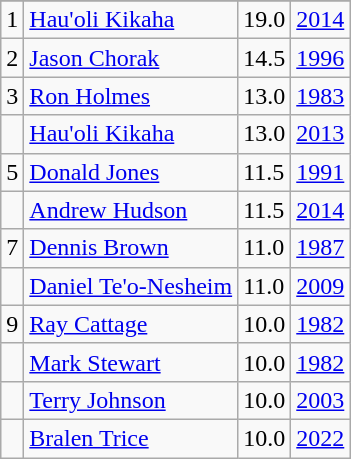<table class="wikitable">
<tr>
</tr>
<tr>
<td>1</td>
<td><a href='#'>Hau'oli Kikaha</a></td>
<td>19.0</td>
<td><a href='#'>2014</a></td>
</tr>
<tr>
<td>2</td>
<td><a href='#'>Jason Chorak</a></td>
<td>14.5</td>
<td><a href='#'>1996</a></td>
</tr>
<tr>
<td>3</td>
<td><a href='#'>Ron Holmes</a></td>
<td>13.0</td>
<td><a href='#'>1983</a></td>
</tr>
<tr>
<td></td>
<td><a href='#'>Hau'oli Kikaha</a></td>
<td>13.0</td>
<td><a href='#'>2013</a></td>
</tr>
<tr>
<td>5</td>
<td><a href='#'>Donald Jones</a></td>
<td>11.5</td>
<td><a href='#'>1991</a></td>
</tr>
<tr>
<td></td>
<td><a href='#'>Andrew Hudson</a></td>
<td>11.5</td>
<td><a href='#'>2014</a></td>
</tr>
<tr>
<td>7</td>
<td><a href='#'>Dennis Brown</a></td>
<td>11.0</td>
<td><a href='#'>1987</a></td>
</tr>
<tr>
<td></td>
<td><a href='#'>Daniel Te'o-Nesheim</a></td>
<td>11.0</td>
<td><a href='#'>2009</a></td>
</tr>
<tr>
<td>9</td>
<td><a href='#'>Ray Cattage</a></td>
<td>10.0</td>
<td><a href='#'>1982</a></td>
</tr>
<tr>
<td></td>
<td><a href='#'>Mark Stewart</a></td>
<td>10.0</td>
<td><a href='#'>1982</a></td>
</tr>
<tr>
<td></td>
<td><a href='#'>Terry Johnson</a></td>
<td>10.0</td>
<td><a href='#'>2003</a></td>
</tr>
<tr>
<td></td>
<td><a href='#'>Bralen Trice</a></td>
<td>10.0</td>
<td><a href='#'>2022</a></td>
</tr>
</table>
